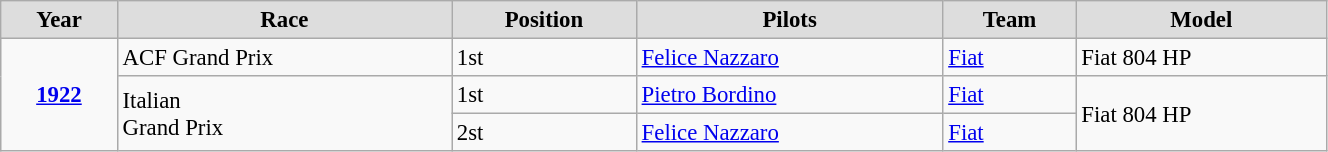<table class="wikitable centre" width=70% style="font-size:95%;">
<tr>
<th scope=col style="background:#DDDDDD">Year</th>
<th scope=col style="background:#DDDDDD">Race</th>
<th scope=col style="background:#DDDDDD">Position</th>
<th scope=col style="background:#DDDDDD">Pilots</th>
<th scope=col style="background:#DDDDDD">Team</th>
<th scope=col style="background:#DDDDDD">Model</th>
</tr>
<tr>
<td rowspan=3 align=center><strong><a href='#'>1922</a></strong></td>
<td>ACF Grand Prix</td>
<td>1st</td>
<td align=left> <a href='#'>Felice Nazzaro</a></td>
<td align=left> <a href='#'>Fiat</a></td>
<td>Fiat 804 HP</td>
</tr>
<tr>
<td rowspan=2>Italian<br>Grand Prix</td>
<td>1st</td>
<td align=left> <a href='#'>Pietro Bordino</a></td>
<td align=left> <a href='#'>Fiat</a></td>
<td rowspan=2>Fiat 804 HP</td>
</tr>
<tr>
<td>2st</td>
<td align=left> <a href='#'>Felice Nazzaro</a></td>
<td align=left> <a href='#'>Fiat</a></td>
</tr>
</table>
